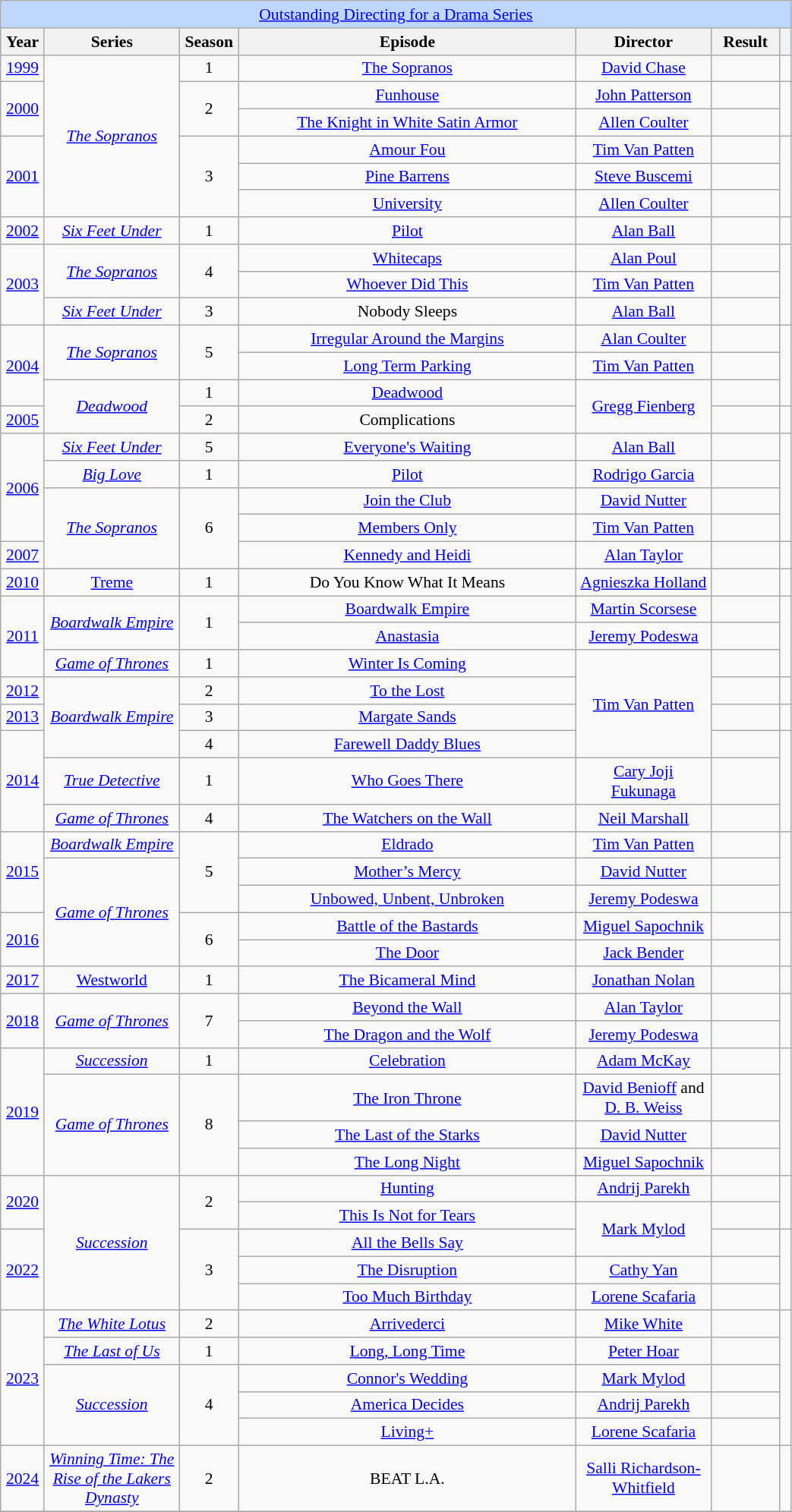<table class="wikitable plainrowheaders" style="text-align: center; font-size: 90%" width=55%>
<tr ---- bgcolor="#bfd7ff">
<td colspan=7 align=center><a href='#'>Outstanding Directing for a Drama Series</a></td>
</tr>
<tr ---- bgcolor="#bfd7ff">
<th scope="col" style="width:1%;">Year</th>
<th scope="col" style="width:12%;">Series</th>
<th scope="col" style="width:1%;">Season</th>
<th scope="col" style="width:30%;">Episode</th>
<th scope="col" style="width:12%;">Director</th>
<th scope="col" style="width:5%;">Result</th>
<th scope="col" style="width:1%;"></th>
</tr>
<tr>
<td><a href='#'>1999</a></td>
<td rowspan="6"><em><a href='#'>The Sopranos</a></em></td>
<td>1</td>
<td><a href='#'>The Sopranos</a></td>
<td><a href='#'>David Chase</a></td>
<td></td>
<td></td>
</tr>
<tr>
<td rowspan="2"><a href='#'>2000</a></td>
<td rowspan="2">2</td>
<td><a href='#'>Funhouse</a></td>
<td><a href='#'>John Patterson</a></td>
<td></td>
<td rowspan="2"></td>
</tr>
<tr>
<td><a href='#'>The Knight in White Satin Armor</a></td>
<td><a href='#'>Allen Coulter</a></td>
<td></td>
</tr>
<tr>
<td rowspan="3"><a href='#'>2001</a></td>
<td rowspan="3">3</td>
<td><a href='#'>Amour Fou</a></td>
<td><a href='#'>Tim Van Patten</a></td>
<td></td>
<td rowspan="3"></td>
</tr>
<tr>
<td><a href='#'>Pine Barrens</a></td>
<td><a href='#'>Steve Buscemi</a></td>
<td></td>
</tr>
<tr>
<td><a href='#'>University</a></td>
<td><a href='#'>Allen Coulter</a></td>
<td></td>
</tr>
<tr>
<td><a href='#'>2002</a></td>
<td><em><a href='#'>Six Feet Under</a></em></td>
<td>1</td>
<td><a href='#'>Pilot</a></td>
<td><a href='#'>Alan Ball</a></td>
<td></td>
<td></td>
</tr>
<tr>
<td rowspan="3"><a href='#'>2003</a></td>
<td rowspan="2"><em><a href='#'>The Sopranos</a></em></td>
<td rowspan="2">4</td>
<td><a href='#'>Whitecaps</a></td>
<td><a href='#'>Alan Poul</a></td>
<td></td>
<td rowspan="3"></td>
</tr>
<tr>
<td><a href='#'>Whoever Did This</a></td>
<td><a href='#'>Tim Van Patten</a></td>
<td></td>
</tr>
<tr>
<td><em><a href='#'>Six Feet Under</a></em></td>
<td>3</td>
<td>Nobody Sleeps</td>
<td><a href='#'>Alan Ball</a></td>
<td></td>
</tr>
<tr>
<td rowspan="3"><a href='#'>2004</a></td>
<td rowspan="2"><em><a href='#'>The Sopranos</a></em></td>
<td rowspan="2">5</td>
<td><a href='#'>Irregular Around the Margins</a></td>
<td><a href='#'>Alan Coulter</a></td>
<td></td>
<td rowspan="3"></td>
</tr>
<tr>
<td><a href='#'>Long Term Parking</a></td>
<td><a href='#'>Tim Van Patten</a></td>
<td></td>
</tr>
<tr>
<td rowspan="2"><em><a href='#'>Deadwood</a></em></td>
<td>1</td>
<td><a href='#'>Deadwood</a></td>
<td rowspan="2"><a href='#'>Gregg Fienberg</a></td>
<td></td>
</tr>
<tr>
<td><a href='#'>2005</a></td>
<td>2</td>
<td>Complications</td>
<td></td>
<td></td>
</tr>
<tr>
<td rowspan="4"><a href='#'>2006</a></td>
<td><em><a href='#'>Six Feet Under</a></em></td>
<td>5</td>
<td><a href='#'>Everyone's Waiting</a></td>
<td><a href='#'>Alan Ball</a></td>
<td></td>
<td rowspan="4"></td>
</tr>
<tr>
<td><em><a href='#'>Big Love</a></em></td>
<td>1</td>
<td><a href='#'>Pilot</a></td>
<td><a href='#'>Rodrigo Garcia</a></td>
<td></td>
</tr>
<tr>
<td rowspan="3"><em><a href='#'>The Sopranos</a></em></td>
<td rowspan="3">6</td>
<td><a href='#'>Join the Club</a></td>
<td><a href='#'>David Nutter</a></td>
<td></td>
</tr>
<tr>
<td><a href='#'>Members Only</a></td>
<td><a href='#'>Tim Van Patten</a></td>
<td></td>
</tr>
<tr>
<td><a href='#'>2007</a></td>
<td><a href='#'>Kennedy and Heidi</a></td>
<td><a href='#'>Alan Taylor</a></td>
<td></td>
<td></td>
</tr>
<tr>
<td><a href='#'>2010</a></td>
<td><a href='#'>Treme</a></td>
<td>1</td>
<td>Do You Know What It Means</td>
<td><a href='#'>Agnieszka Holland</a></td>
<td></td>
<td></td>
</tr>
<tr>
<td rowspan="3"><a href='#'>2011</a></td>
<td rowspan="2"><em><a href='#'>Boardwalk Empire</a></em></td>
<td rowspan="2">1</td>
<td><a href='#'>Boardwalk Empire</a></td>
<td><a href='#'>Martin Scorsese</a></td>
<td></td>
<td rowspan="3"></td>
</tr>
<tr>
<td><a href='#'>Anastasia</a></td>
<td><a href='#'>Jeremy Podeswa</a></td>
<td></td>
</tr>
<tr>
<td><em><a href='#'>Game of Thrones</a></em></td>
<td>1</td>
<td><a href='#'>Winter Is Coming</a></td>
<td rowspan="4"><a href='#'>Tim Van Patten</a></td>
<td></td>
</tr>
<tr>
<td><a href='#'>2012</a></td>
<td rowspan="3"><em><a href='#'>Boardwalk Empire</a></em></td>
<td>2</td>
<td><a href='#'>To the Lost</a></td>
<td></td>
<td></td>
</tr>
<tr>
<td><a href='#'>2013</a></td>
<td>3</td>
<td><a href='#'>Margate Sands</a></td>
<td></td>
<td></td>
</tr>
<tr>
<td rowspan="3"><a href='#'>2014</a></td>
<td>4</td>
<td><a href='#'>Farewell Daddy Blues</a></td>
<td></td>
<td rowspan="3"></td>
</tr>
<tr>
<td><em><a href='#'>True Detective</a></em></td>
<td>1</td>
<td><a href='#'>Who Goes There</a></td>
<td><a href='#'>Cary Joji Fukunaga</a></td>
<td></td>
</tr>
<tr>
<td><em><a href='#'>Game of Thrones</a></em></td>
<td>4</td>
<td><a href='#'>The Watchers on the Wall</a></td>
<td><a href='#'>Neil Marshall</a></td>
<td></td>
</tr>
<tr>
<td rowspan="3"><a href='#'>2015</a></td>
<td><em><a href='#'>Boardwalk Empire</a></em></td>
<td rowspan="3">5</td>
<td><a href='#'>Eldrado</a></td>
<td><a href='#'>Tim Van Patten</a></td>
<td></td>
<td rowspan="3"></td>
</tr>
<tr>
<td rowspan="4"><em><a href='#'>Game of Thrones</a></em></td>
<td><a href='#'>Mother’s Mercy</a></td>
<td><a href='#'>David Nutter</a></td>
<td></td>
</tr>
<tr>
<td><a href='#'>Unbowed, Unbent, Unbroken</a></td>
<td><a href='#'>Jeremy Podeswa</a></td>
<td></td>
</tr>
<tr>
<td rowspan="2"><a href='#'>2016</a></td>
<td rowspan="2">6</td>
<td><a href='#'>Battle of the Bastards</a></td>
<td><a href='#'>Miguel Sapochnik</a></td>
<td></td>
<td rowspan="2"></td>
</tr>
<tr>
<td><a href='#'>The Door</a></td>
<td><a href='#'>Jack Bender</a></td>
<td></td>
</tr>
<tr>
<td><a href='#'>2017</a></td>
<td><a href='#'>Westworld</a></td>
<td>1</td>
<td><a href='#'>The Bicameral Mind</a></td>
<td><a href='#'>Jonathan Nolan</a></td>
<td></td>
<td></td>
</tr>
<tr>
<td rowspan="2"><a href='#'>2018</a></td>
<td rowspan="2"><em><a href='#'>Game of Thrones</a></em></td>
<td rowspan="2">7</td>
<td><a href='#'>Beyond the Wall</a></td>
<td><a href='#'>Alan Taylor</a></td>
<td></td>
<td rowspan="2"></td>
</tr>
<tr>
<td><a href='#'>The Dragon and the Wolf</a></td>
<td><a href='#'>Jeremy Podeswa</a></td>
<td></td>
</tr>
<tr>
<td rowspan="4"><a href='#'>2019</a></td>
<td><em><a href='#'>Succession</a></em></td>
<td>1</td>
<td><a href='#'>Celebration</a></td>
<td><a href='#'>Adam McKay</a></td>
<td></td>
<td rowspan="4"></td>
</tr>
<tr>
<td rowspan="3"><em><a href='#'>Game of Thrones</a></em></td>
<td rowspan="3">8</td>
<td><a href='#'>The Iron Throne</a></td>
<td><a href='#'>David Benioff</a> and <a href='#'>D. B. Weiss</a></td>
<td></td>
</tr>
<tr>
<td><a href='#'>The Last of the Starks</a></td>
<td><a href='#'>David Nutter</a></td>
<td></td>
</tr>
<tr>
<td><a href='#'>The Long Night</a></td>
<td><a href='#'>Miguel Sapochnik</a></td>
<td></td>
</tr>
<tr>
<td rowspan="2"><a href='#'>2020</a></td>
<td rowspan="5"><em><a href='#'>Succession</a></em></td>
<td rowspan="2">2</td>
<td><a href='#'>Hunting</a></td>
<td><a href='#'>Andrij Parekh</a></td>
<td></td>
<td rowspan="2"></td>
</tr>
<tr>
<td><a href='#'>This Is Not for Tears</a></td>
<td rowspan="2"><a href='#'>Mark Mylod</a></td>
<td></td>
</tr>
<tr>
<td rowspan="3"><a href='#'>2022</a></td>
<td rowspan="3">3</td>
<td><a href='#'>All the Bells Say</a></td>
<td></td>
<td rowspan="3"></td>
</tr>
<tr>
<td><a href='#'>The Disruption</a></td>
<td><a href='#'>Cathy Yan</a></td>
<td></td>
</tr>
<tr>
<td><a href='#'>Too Much Birthday</a></td>
<td><a href='#'>Lorene Scafaria</a></td>
<td></td>
</tr>
<tr>
<td rowspan="5"><a href='#'>2023</a></td>
<td><em><a href='#'>The White Lotus</a></em></td>
<td>2</td>
<td><a href='#'>Arrivederci</a></td>
<td><a href='#'>Mike White</a></td>
<td></td>
<td rowspan="5"></td>
</tr>
<tr>
<td><a href='#'><em>The Last of Us</em></a></td>
<td>1</td>
<td><a href='#'>Long, Long Time</a></td>
<td><a href='#'>Peter Hoar</a></td>
<td></td>
</tr>
<tr>
<td rowspan="3"><em><a href='#'>Succession</a></em></td>
<td rowspan="3">4</td>
<td><a href='#'>Connor's Wedding</a></td>
<td><a href='#'>Mark Mylod</a></td>
<td></td>
</tr>
<tr>
<td><a href='#'>America Decides</a></td>
<td><a href='#'>Andrij Parekh</a></td>
<td></td>
</tr>
<tr>
<td><a href='#'>Living+</a></td>
<td><a href='#'>Lorene Scafaria</a></td>
<td></td>
</tr>
<tr>
<td><a href='#'>2024</a></td>
<td><em><a href='#'>Winning Time: The Rise of the Lakers Dynasty</a></em></td>
<td>2</td>
<td>BEAT L.A.</td>
<td><a href='#'>Salli Richardson-Whitfield</a></td>
<td></td>
<td></td>
</tr>
<tr>
</tr>
</table>
